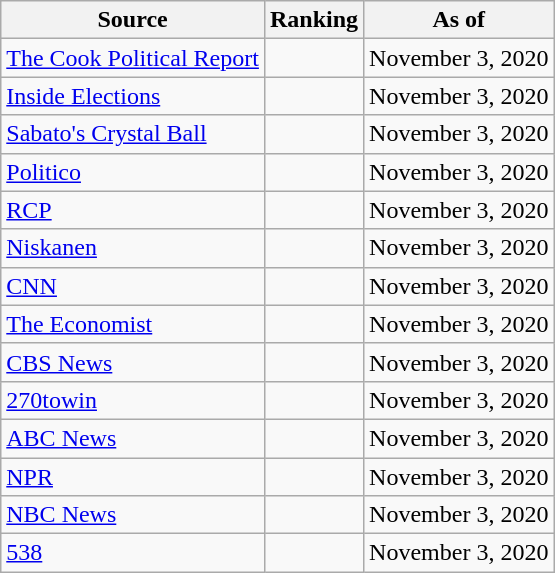<table class="wikitable" style="text-align:center">
<tr>
<th>Source</th>
<th>Ranking</th>
<th>As of</th>
</tr>
<tr>
<td align="left"><a href='#'>The Cook Political Report</a></td>
<td></td>
<td>November 3, 2020</td>
</tr>
<tr>
<td align="left"><a href='#'>Inside Elections</a></td>
<td></td>
<td>November 3, 2020</td>
</tr>
<tr>
<td align="left"><a href='#'>Sabato's Crystal Ball</a></td>
<td></td>
<td>November 3, 2020</td>
</tr>
<tr>
<td align="left"><a href='#'>Politico</a></td>
<td></td>
<td>November 3, 2020</td>
</tr>
<tr>
<td align="left"><a href='#'>RCP</a></td>
<td></td>
<td>November 3, 2020</td>
</tr>
<tr>
<td align="left"><a href='#'>Niskanen</a></td>
<td></td>
<td>November 3, 2020</td>
</tr>
<tr>
<td align="left"><a href='#'>CNN</a></td>
<td></td>
<td>November 3, 2020</td>
</tr>
<tr>
<td align="left"><a href='#'>The Economist</a></td>
<td></td>
<td>November 3, 2020</td>
</tr>
<tr>
<td align="left"><a href='#'>CBS News</a></td>
<td></td>
<td>November 3, 2020</td>
</tr>
<tr>
<td align="left"><a href='#'>270towin</a></td>
<td></td>
<td>November 3, 2020</td>
</tr>
<tr>
<td align="left"><a href='#'>ABC News</a></td>
<td></td>
<td>November 3, 2020</td>
</tr>
<tr>
<td align="left"><a href='#'>NPR</a></td>
<td></td>
<td>November 3, 2020</td>
</tr>
<tr>
<td align="left"><a href='#'>NBC News</a></td>
<td></td>
<td>November 3, 2020</td>
</tr>
<tr>
<td align="left"><a href='#'>538</a></td>
<td></td>
<td>November 3, 2020</td>
</tr>
</table>
